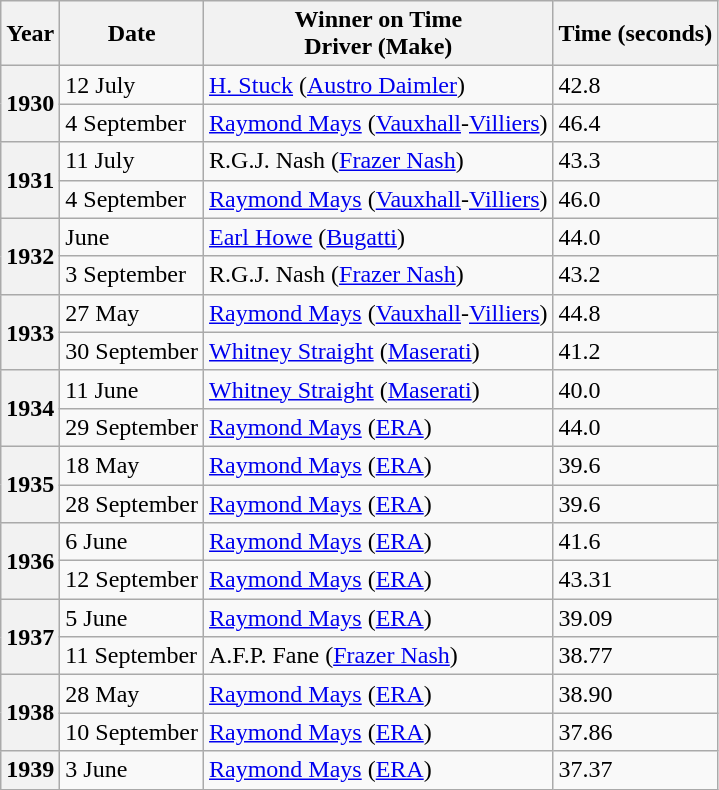<table class="wikitable">
<tr>
<th width="*">Year</th>
<th width="*">Date</th>
<th width="*">Winner on Time <br> Driver (Make)</th>
<th width="*">Time (seconds)</th>
</tr>
<tr>
<th rowspan='2'>1930</th>
<td>12 July</td>
<td><a href='#'>H. Stuck</a> (<a href='#'>Austro Daimler</a>)</td>
<td>42.8</td>
</tr>
<tr>
<td>4 September</td>
<td><a href='#'>Raymond Mays</a> (<a href='#'>Vauxhall</a>-<a href='#'>Villiers</a>)</td>
<td>46.4</td>
</tr>
<tr>
<th rowspan='2'>1931</th>
<td>11 July</td>
<td>R.G.J. Nash (<a href='#'>Frazer Nash</a>)</td>
<td>43.3</td>
</tr>
<tr>
<td>4 September</td>
<td><a href='#'>Raymond Mays</a> (<a href='#'>Vauxhall</a>-<a href='#'>Villiers</a>)</td>
<td>46.0</td>
</tr>
<tr>
<th rowspan='2'>1932</th>
<td>June</td>
<td><a href='#'>Earl Howe</a> (<a href='#'>Bugatti</a>)</td>
<td>44.0</td>
</tr>
<tr>
<td>3 September</td>
<td>R.G.J. Nash (<a href='#'>Frazer Nash</a>)</td>
<td>43.2</td>
</tr>
<tr>
<th rowspan='2'>1933</th>
<td>27 May</td>
<td><a href='#'>Raymond Mays</a> (<a href='#'>Vauxhall</a>-<a href='#'>Villiers</a>)</td>
<td>44.8</td>
</tr>
<tr>
<td>30 September</td>
<td><a href='#'>Whitney Straight</a> (<a href='#'>Maserati</a>)</td>
<td>41.2</td>
</tr>
<tr>
<th rowspan='2'>1934</th>
<td>11 June</td>
<td><a href='#'>Whitney Straight</a> (<a href='#'>Maserati</a>)</td>
<td>40.0</td>
</tr>
<tr>
<td>29 September</td>
<td><a href='#'>Raymond Mays</a> (<a href='#'>ERA</a>)</td>
<td>44.0</td>
</tr>
<tr>
<th rowspan='2'>1935</th>
<td>18 May</td>
<td><a href='#'>Raymond Mays</a> (<a href='#'>ERA</a>)</td>
<td>39.6</td>
</tr>
<tr>
<td>28 September</td>
<td><a href='#'>Raymond Mays</a> (<a href='#'>ERA</a>)</td>
<td>39.6</td>
</tr>
<tr>
<th rowspan='2'>1936</th>
<td>6 June</td>
<td><a href='#'>Raymond Mays</a> (<a href='#'>ERA</a>)</td>
<td>41.6</td>
</tr>
<tr>
<td>12 September</td>
<td><a href='#'>Raymond Mays</a> (<a href='#'>ERA</a>)</td>
<td>43.31</td>
</tr>
<tr>
<th rowspan='2'>1937</th>
<td>5 June</td>
<td><a href='#'>Raymond Mays</a> (<a href='#'>ERA</a>)</td>
<td>39.09</td>
</tr>
<tr>
<td>11 September</td>
<td>A.F.P. Fane (<a href='#'>Frazer Nash</a>)</td>
<td>38.77</td>
</tr>
<tr>
<th rowspan='2'>1938</th>
<td>28 May</td>
<td><a href='#'>Raymond Mays</a> (<a href='#'>ERA</a>)</td>
<td>38.90</td>
</tr>
<tr>
<td>10 September</td>
<td><a href='#'>Raymond Mays</a> (<a href='#'>ERA</a>)</td>
<td>37.86</td>
</tr>
<tr>
<th>1939</th>
<td>3 June</td>
<td><a href='#'>Raymond Mays</a> (<a href='#'>ERA</a>)</td>
<td>37.37</td>
</tr>
</table>
